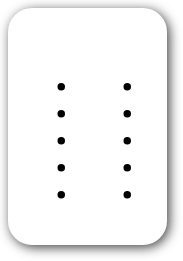<table style=" border-radius:1em; box-shadow: 0.1em 0.1em 0.5em rgba(0,0,0,0.75); background-color: white; border: 1px solid white; padding: 5px;">
<tr style="vertical-align:top;">
<td><br><ul><li></li><li></li><li></li><li></li><li></li></ul></td>
<td valign=top><br><ul><li></li><li></li><li></li><li></li><li></li></ul></td>
<td></td>
</tr>
</table>
